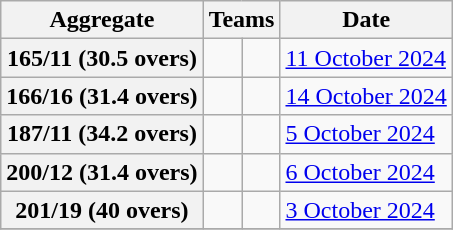<table class="wikitable sortable" style="text-align:left;">
<tr>
<th scope=col>Aggregate</th>
<th scope=colgroup colspan=2>Teams</th>
<th scope=col data-sort-type=date>Date</th>
</tr>
<tr>
<th>165/11 (30.5 overs)</th>
<td></td>
<td></td>
<td><a href='#'>11 October 2024</a></td>
</tr>
<tr>
<th>166/16 (31.4 overs)</th>
<td></td>
<td></td>
<td><a href='#'>14 October 2024</a></td>
</tr>
<tr>
<th>187/11 (34.2 overs)</th>
<td></td>
<td></td>
<td><a href='#'>5 October 2024</a></td>
</tr>
<tr>
<th>200/12 (31.4 overs)</th>
<td></td>
<td></td>
<td><a href='#'>6 October 2024</a></td>
</tr>
<tr>
<th>201/19 (40 overs)</th>
<td></td>
<td></td>
<td><a href='#'>3 October 2024</a></td>
</tr>
<tr>
</tr>
</table>
